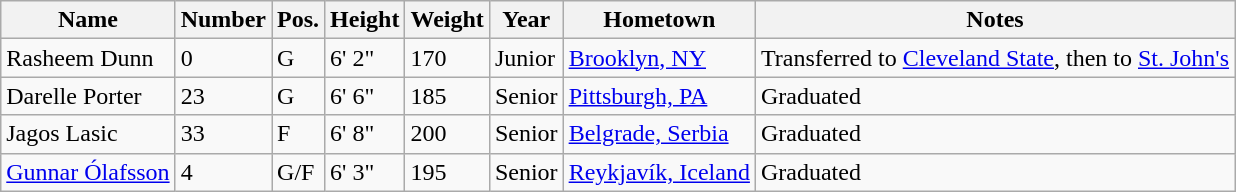<table class="wikitable sortable" border="1">
<tr>
<th>Name</th>
<th>Number</th>
<th>Pos.</th>
<th>Height</th>
<th>Weight</th>
<th>Year</th>
<th>Hometown</th>
<th class="unsortable">Notes</th>
</tr>
<tr>
<td>Rasheem Dunn</td>
<td>0</td>
<td>G</td>
<td>6' 2"</td>
<td>170</td>
<td>Junior</td>
<td><a href='#'>Brooklyn, NY</a></td>
<td>Transferred to <a href='#'>Cleveland State</a>, then to <a href='#'>St. John's</a></td>
</tr>
<tr>
<td>Darelle Porter</td>
<td>23</td>
<td>G</td>
<td>6' 6"</td>
<td>185</td>
<td>Senior</td>
<td><a href='#'>Pittsburgh, PA</a></td>
<td>Graduated</td>
</tr>
<tr>
<td>Jagos Lasic</td>
<td>33</td>
<td>F</td>
<td>6' 8"</td>
<td>200</td>
<td>Senior</td>
<td><a href='#'>Belgrade, Serbia</a></td>
<td>Graduated</td>
</tr>
<tr>
<td><a href='#'>Gunnar Ólafsson</a></td>
<td>4</td>
<td>G/F</td>
<td>6' 3"</td>
<td>195</td>
<td>Senior</td>
<td><a href='#'>Reykjavík, Iceland</a></td>
<td>Graduated</td>
</tr>
</table>
